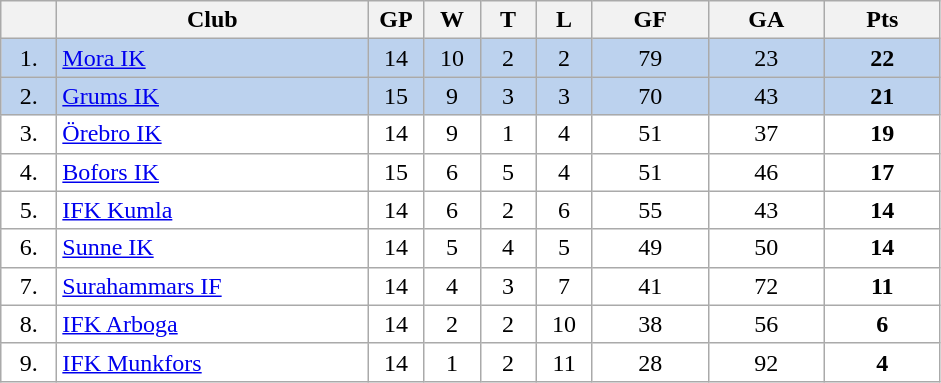<table class="wikitable">
<tr>
<th width="30"></th>
<th width="200">Club</th>
<th width="30">GP</th>
<th width="30">W</th>
<th width="30">T</th>
<th width="30">L</th>
<th width="70">GF</th>
<th width="70">GA</th>
<th width="70">Pts</th>
</tr>
<tr bgcolor="#BCD2EE" align="center">
<td>1.</td>
<td align="left"><a href='#'>Mora IK</a></td>
<td>14</td>
<td>10</td>
<td>2</td>
<td>2</td>
<td>79</td>
<td>23</td>
<td><strong>22</strong></td>
</tr>
<tr bgcolor="#BCD2EE" align="center">
<td>2.</td>
<td align="left"><a href='#'>Grums IK</a></td>
<td>15</td>
<td>9</td>
<td>3</td>
<td>3</td>
<td>70</td>
<td>43</td>
<td><strong>21</strong></td>
</tr>
<tr bgcolor="#FFFFFF" align="center">
<td>3.</td>
<td align="left"><a href='#'>Örebro IK</a></td>
<td>14</td>
<td>9</td>
<td>1</td>
<td>4</td>
<td>51</td>
<td>37</td>
<td><strong>19</strong></td>
</tr>
<tr bgcolor="#FFFFFF" align="center">
<td>4.</td>
<td align="left"><a href='#'>Bofors IK</a></td>
<td>15</td>
<td>6</td>
<td>5</td>
<td>4</td>
<td>51</td>
<td>46</td>
<td><strong>17</strong></td>
</tr>
<tr bgcolor="#FFFFFF" align="center">
<td>5.</td>
<td align="left"><a href='#'>IFK Kumla</a></td>
<td>14</td>
<td>6</td>
<td>2</td>
<td>6</td>
<td>55</td>
<td>43</td>
<td><strong>14</strong></td>
</tr>
<tr bgcolor="#FFFFFF" align="center">
<td>6.</td>
<td align="left"><a href='#'>Sunne IK</a></td>
<td>14</td>
<td>5</td>
<td>4</td>
<td>5</td>
<td>49</td>
<td>50</td>
<td><strong>14</strong></td>
</tr>
<tr bgcolor="#FFFFFF" align="center">
<td>7.</td>
<td align="left"><a href='#'>Surahammars IF</a></td>
<td>14</td>
<td>4</td>
<td>3</td>
<td>7</td>
<td>41</td>
<td>72</td>
<td><strong>11</strong></td>
</tr>
<tr bgcolor="#FFFFFF" align="center">
<td>8.</td>
<td align="left"><a href='#'>IFK Arboga</a></td>
<td>14</td>
<td>2</td>
<td>2</td>
<td>10</td>
<td>38</td>
<td>56</td>
<td><strong>6</strong></td>
</tr>
<tr bgcolor="#FFFFFF" align="center">
<td>9.</td>
<td align="left"><a href='#'>IFK Munkfors</a></td>
<td>14</td>
<td>1</td>
<td>2</td>
<td>11</td>
<td>28</td>
<td>92</td>
<td><strong>4</strong></td>
</tr>
</table>
